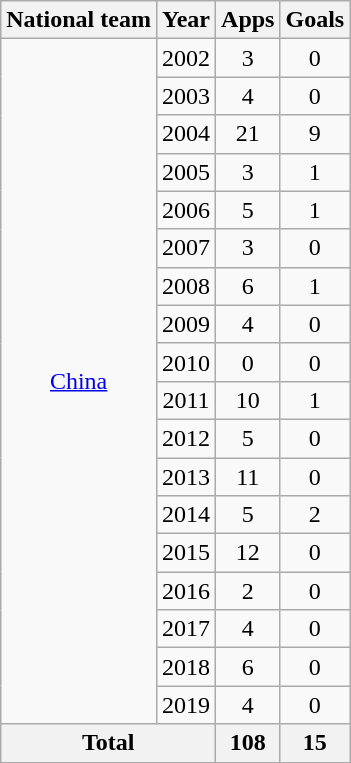<table class="wikitable" style="text-align:center">
<tr>
<th>National team</th>
<th>Year</th>
<th>Apps</th>
<th>Goals</th>
</tr>
<tr>
<td rowspan="18"><a href='#'>China</a></td>
<td>2002</td>
<td>3</td>
<td>0</td>
</tr>
<tr>
<td>2003</td>
<td>4</td>
<td>0</td>
</tr>
<tr>
<td>2004</td>
<td>21</td>
<td>9</td>
</tr>
<tr>
<td>2005</td>
<td>3</td>
<td>1</td>
</tr>
<tr>
<td>2006</td>
<td>5</td>
<td>1</td>
</tr>
<tr>
<td>2007</td>
<td>3</td>
<td>0</td>
</tr>
<tr>
<td>2008</td>
<td>6</td>
<td>1</td>
</tr>
<tr>
<td>2009</td>
<td>4</td>
<td>0</td>
</tr>
<tr>
<td>2010</td>
<td>0</td>
<td>0</td>
</tr>
<tr>
<td>2011</td>
<td>10</td>
<td>1</td>
</tr>
<tr>
<td>2012</td>
<td>5</td>
<td>0</td>
</tr>
<tr>
<td>2013</td>
<td>11</td>
<td>0</td>
</tr>
<tr>
<td>2014</td>
<td>5</td>
<td>2</td>
</tr>
<tr>
<td>2015</td>
<td>12</td>
<td>0</td>
</tr>
<tr>
<td>2016</td>
<td>2</td>
<td>0</td>
</tr>
<tr>
<td>2017</td>
<td>4</td>
<td>0</td>
</tr>
<tr>
<td>2018</td>
<td>6</td>
<td>0</td>
</tr>
<tr>
<td>2019</td>
<td>4</td>
<td>0</td>
</tr>
<tr>
<th colspan="2">Total</th>
<th>108</th>
<th>15</th>
</tr>
</table>
